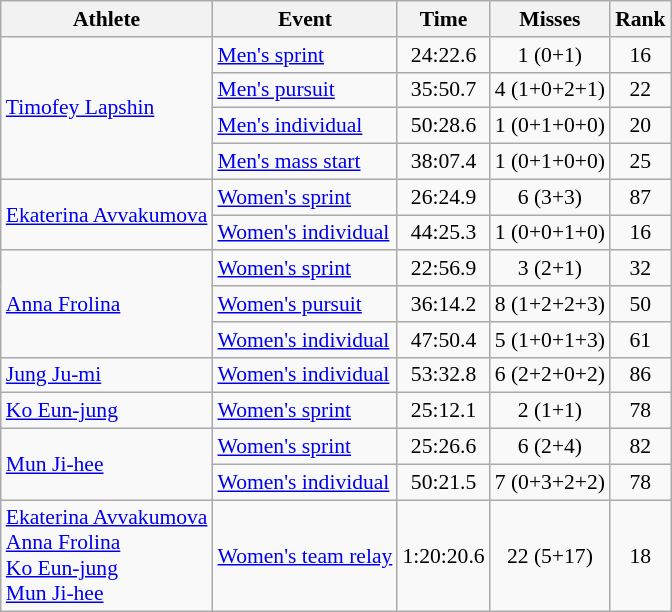<table class="wikitable" style="font-size:90%">
<tr>
<th>Athlete</th>
<th>Event</th>
<th>Time</th>
<th>Misses</th>
<th>Rank</th>
</tr>
<tr align=center>
<td align=left rowspan=4><a href='#'>Timofey Lapshin</a></td>
<td align=left><a href='#'>Men's sprint</a></td>
<td>24:22.6</td>
<td>1 (0+1)</td>
<td>16</td>
</tr>
<tr align=center>
<td align=left><a href='#'>Men's pursuit</a></td>
<td>35:50.7</td>
<td>4 (1+0+2+1)</td>
<td>22</td>
</tr>
<tr align=center>
<td align=left><a href='#'>Men's individual</a></td>
<td>50:28.6</td>
<td>1 (0+1+0+0)</td>
<td>20</td>
</tr>
<tr align=center>
<td align=left><a href='#'>Men's mass start</a></td>
<td>38:07.4</td>
<td>1 (0+1+0+0)</td>
<td>25</td>
</tr>
<tr align=center>
<td align=left rowspan=2><a href='#'>Ekaterina Avvakumova</a></td>
<td align=left><a href='#'>Women's sprint</a></td>
<td>26:24.9</td>
<td>6 (3+3)</td>
<td>87</td>
</tr>
<tr align=center>
<td align=left><a href='#'>Women's individual</a></td>
<td>44:25.3</td>
<td>1 (0+0+1+0)</td>
<td>16</td>
</tr>
<tr align=center>
<td align=left rowspan=3><a href='#'>Anna Frolina</a></td>
<td align=left><a href='#'>Women's sprint</a></td>
<td>22:56.9</td>
<td>3 (2+1)</td>
<td>32</td>
</tr>
<tr align=center>
<td align=left><a href='#'>Women's pursuit</a></td>
<td>36:14.2</td>
<td>8 (1+2+2+3)</td>
<td>50</td>
</tr>
<tr align=center>
<td align=left><a href='#'>Women's individual</a></td>
<td>47:50.4</td>
<td>5 (1+0+1+3)</td>
<td>61</td>
</tr>
<tr align=center>
<td align=left><a href='#'>Jung Ju-mi</a></td>
<td align=left><a href='#'>Women's individual</a></td>
<td>53:32.8</td>
<td>6 (2+2+0+2)</td>
<td>86</td>
</tr>
<tr align=center>
<td align=left><a href='#'>Ko Eun-jung</a></td>
<td align=left><a href='#'>Women's sprint</a></td>
<td>25:12.1</td>
<td>2 (1+1)</td>
<td>78</td>
</tr>
<tr align=center>
<td align=left rowspan=2><a href='#'>Mun Ji-hee</a></td>
<td align=left><a href='#'>Women's sprint</a></td>
<td>25:26.6</td>
<td>6 (2+4)</td>
<td>82</td>
</tr>
<tr align=center>
<td align=left><a href='#'>Women's individual</a></td>
<td>50:21.5</td>
<td>7 (0+3+2+2)</td>
<td>78</td>
</tr>
<tr align=center>
<td align=left><a href='#'>Ekaterina Avvakumova</a><br><a href='#'>Anna Frolina</a><br><a href='#'>Ko Eun-jung</a><br><a href='#'>Mun Ji-hee</a></td>
<td align=left><a href='#'>Women's team relay</a></td>
<td>1:20:20.6</td>
<td>22 (5+17)</td>
<td>18</td>
</tr>
</table>
